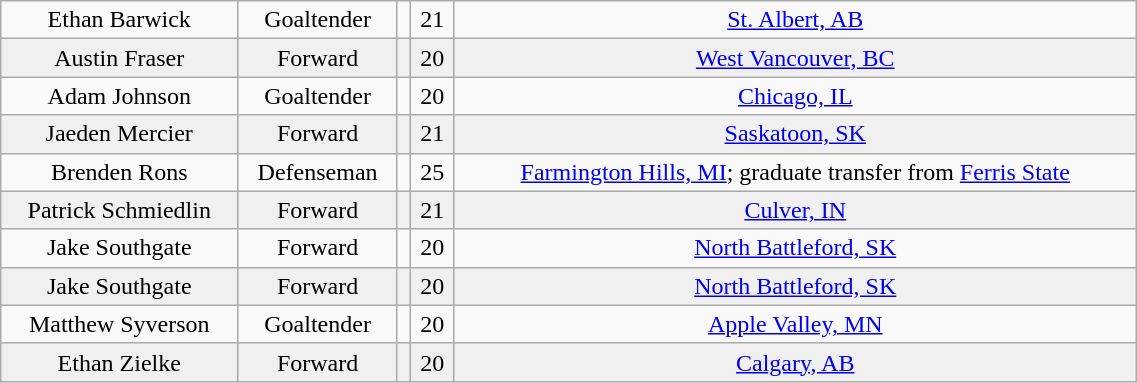<table class="wikitable" width="60%">
<tr align="center" bgcolor="">
<td>Ethan Barwick</td>
<td>Goaltender</td>
<td></td>
<td>21</td>
<td><a href='#'>St. Albert, AB</a></td>
</tr>
<tr align="center" bgcolor="f0f0f0">
<td>Austin Fraser</td>
<td>Forward</td>
<td></td>
<td>20</td>
<td><a href='#'>West Vancouver, BC</a></td>
</tr>
<tr align="center" bgcolor="">
<td>Adam Johnson</td>
<td>Goaltender</td>
<td></td>
<td>20</td>
<td><a href='#'>Chicago, IL</a></td>
</tr>
<tr align="center" bgcolor="f0f0f0">
<td>Jaeden Mercier</td>
<td>Forward</td>
<td></td>
<td>21</td>
<td><a href='#'>Saskatoon, SK</a></td>
</tr>
<tr align="center" bgcolor="">
<td>Brenden Rons</td>
<td>Defenseman</td>
<td></td>
<td>25</td>
<td><a href='#'>Farmington Hills, MI</a>; graduate transfer from <a href='#'>Ferris State</a></td>
</tr>
<tr align="center" bgcolor="f0f0f0">
<td>Patrick Schmiedlin</td>
<td>Forward</td>
<td></td>
<td>21</td>
<td><a href='#'>Culver, IN</a></td>
</tr>
<tr align="center" bgcolor="">
<td>Jake Southgate</td>
<td>Forward</td>
<td></td>
<td>20</td>
<td><a href='#'>North Battleford, SK</a></td>
</tr>
<tr align="center" bgcolor="f0f0f0">
<td>Jake Southgate</td>
<td>Forward</td>
<td></td>
<td>20</td>
<td><a href='#'>North Battleford, SK</a></td>
</tr>
<tr align="center" bgcolor="">
<td>Matthew Syverson</td>
<td>Goaltender</td>
<td></td>
<td>20</td>
<td><a href='#'>Apple Valley, MN</a></td>
</tr>
<tr align="center" bgcolor="f0f0f0">
<td>Ethan Zielke</td>
<td>Forward</td>
<td></td>
<td>20</td>
<td><a href='#'>Calgary, AB</a></td>
</tr>
</table>
